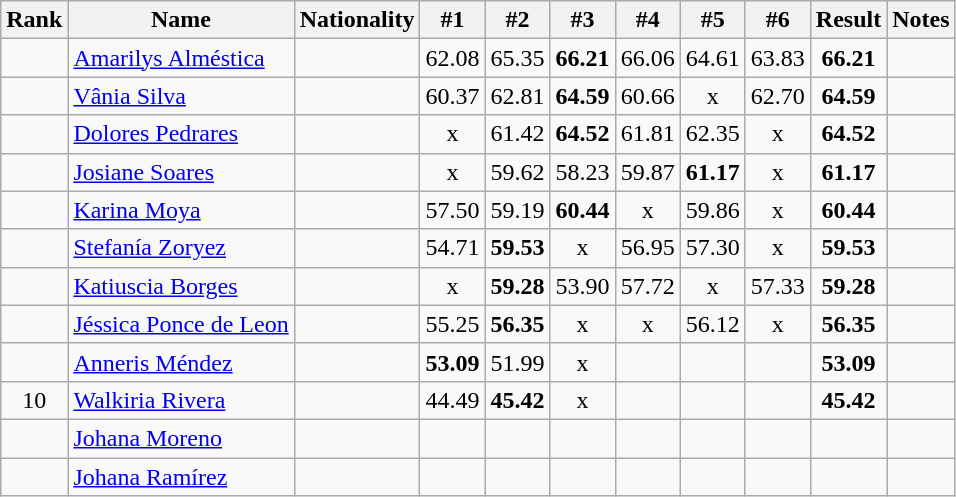<table class="wikitable sortable" style="text-align:center">
<tr>
<th>Rank</th>
<th>Name</th>
<th>Nationality</th>
<th>#1</th>
<th>#2</th>
<th>#3</th>
<th>#4</th>
<th>#5</th>
<th>#6</th>
<th>Result</th>
<th>Notes</th>
</tr>
<tr>
<td></td>
<td align=left><a href='#'>Amarilys Alméstica</a></td>
<td align=left></td>
<td>62.08</td>
<td>65.35</td>
<td><strong>66.21</strong></td>
<td>66.06</td>
<td>64.61</td>
<td>63.83</td>
<td><strong>66.21</strong></td>
<td></td>
</tr>
<tr>
<td></td>
<td align=left><a href='#'>Vânia Silva</a></td>
<td align=left></td>
<td>60.37</td>
<td>62.81</td>
<td><strong>64.59</strong></td>
<td>60.66</td>
<td>x</td>
<td>62.70</td>
<td><strong>64.59</strong></td>
<td></td>
</tr>
<tr>
<td></td>
<td align=left><a href='#'>Dolores Pedrares</a></td>
<td align=left></td>
<td>x</td>
<td>61.42</td>
<td><strong>64.52</strong></td>
<td>61.81</td>
<td>62.35</td>
<td>x</td>
<td><strong>64.52</strong></td>
<td></td>
</tr>
<tr>
<td></td>
<td align=left><a href='#'>Josiane Soares</a></td>
<td align=left></td>
<td>x</td>
<td>59.62</td>
<td>58.23</td>
<td>59.87</td>
<td><strong>61.17</strong></td>
<td>x</td>
<td><strong>61.17</strong></td>
<td></td>
</tr>
<tr>
<td></td>
<td align=left><a href='#'>Karina Moya</a></td>
<td align=left></td>
<td>57.50</td>
<td>59.19</td>
<td><strong>60.44</strong></td>
<td>x</td>
<td>59.86</td>
<td>x</td>
<td><strong>60.44</strong></td>
<td></td>
</tr>
<tr>
<td></td>
<td align=left><a href='#'>Stefanía Zoryez</a></td>
<td align=left></td>
<td>54.71</td>
<td><strong>59.53</strong></td>
<td>x</td>
<td>56.95</td>
<td>57.30</td>
<td>x</td>
<td><strong>59.53</strong></td>
<td></td>
</tr>
<tr>
<td></td>
<td align=left><a href='#'>Katiuscia Borges</a></td>
<td align=left></td>
<td>x</td>
<td><strong>59.28</strong></td>
<td>53.90</td>
<td>57.72</td>
<td>x</td>
<td>57.33</td>
<td><strong>59.28</strong></td>
<td></td>
</tr>
<tr>
<td></td>
<td align=left><a href='#'>Jéssica Ponce de Leon</a></td>
<td align=left></td>
<td>55.25</td>
<td><strong>56.35</strong></td>
<td>x</td>
<td>x</td>
<td>56.12</td>
<td>x</td>
<td><strong>56.35</strong></td>
<td></td>
</tr>
<tr>
<td></td>
<td align=left><a href='#'>Anneris Méndez</a></td>
<td align=left></td>
<td><strong>53.09</strong></td>
<td>51.99</td>
<td>x</td>
<td></td>
<td></td>
<td></td>
<td><strong>53.09</strong></td>
<td></td>
</tr>
<tr>
<td>10</td>
<td align=left><a href='#'>Walkiria Rivera</a></td>
<td align=left></td>
<td>44.49</td>
<td><strong>45.42</strong></td>
<td>x</td>
<td></td>
<td></td>
<td></td>
<td><strong>45.42</strong></td>
<td></td>
</tr>
<tr>
<td></td>
<td align=left><a href='#'>Johana Moreno</a></td>
<td align=left></td>
<td></td>
<td></td>
<td></td>
<td></td>
<td></td>
<td></td>
<td><strong></strong></td>
<td></td>
</tr>
<tr>
<td></td>
<td align=left><a href='#'>Johana Ramírez</a></td>
<td align=left></td>
<td></td>
<td></td>
<td></td>
<td></td>
<td></td>
<td></td>
<td><strong></strong></td>
<td></td>
</tr>
</table>
